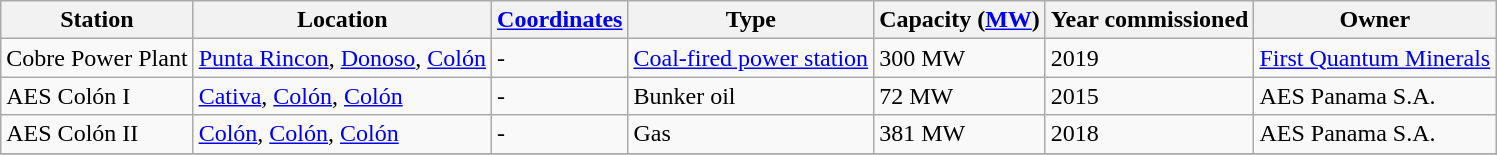<table class="wikitable sortable">
<tr>
<th>Station</th>
<th>Location</th>
<th><a href='#'>Coordinates</a></th>
<th>Type</th>
<th data-sort-type="number">Capacity (<a href='#'>MW</a>)</th>
<th>Year commissioned</th>
<th>Owner</th>
</tr>
<tr>
<td>Cobre Power Plant</td>
<td><a href='#'>Punta Rincon</a>, <a href='#'>Donoso</a>, <a href='#'>Colón</a></td>
<td>-</td>
<td><a href='#'>Coal-fired power station</a></td>
<td>300 MW</td>
<td>2019</td>
<td><a href='#'>First Quantum Minerals</a></td>
</tr>
<tr>
<td>AES Colón I</td>
<td><a href='#'>Cativa</a>, <a href='#'>Colón</a>, <a href='#'>Colón</a></td>
<td>-</td>
<td>Bunker oil</td>
<td>72 MW</td>
<td>2015</td>
<td>AES Panama S.A.</td>
</tr>
<tr>
<td>AES Colón II</td>
<td><a href='#'>Colón</a>, <a href='#'>Colón</a>, <a href='#'>Colón</a></td>
<td>-</td>
<td>Gas</td>
<td>381 MW</td>
<td>2018</td>
<td>AES Panama S.A.</td>
</tr>
<tr>
</tr>
</table>
